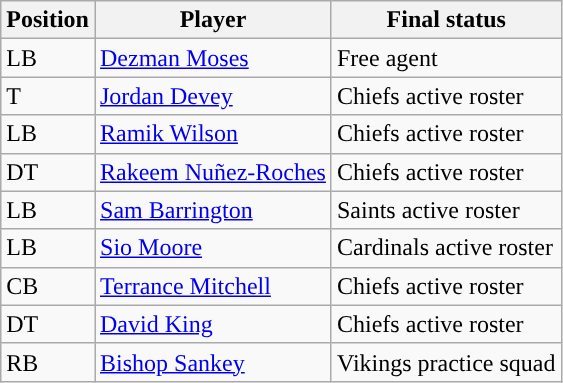<table class="wikitable">
<tr>
<th>Position</th>
<th>Player</th>
<th>Final status</th>
</tr>
<tr>
<td>LB</td>
<td><a href='#'>Dezman Moses</a></td>
<td>Free agent</td>
</tr>
<tr>
<td>T</td>
<td><a href='#'>Jordan Devey</a></td>
<td>Chiefs active roster</td>
</tr>
<tr>
<td>LB</td>
<td><a href='#'>Ramik Wilson</a></td>
<td>Chiefs active roster</td>
</tr>
<tr>
<td>DT</td>
<td><a href='#'>Rakeem Nuñez-Roches</a></td>
<td>Chiefs active roster</td>
</tr>
<tr>
<td>LB</td>
<td><a href='#'>Sam Barrington</a></td>
<td>Saints active roster</td>
</tr>
<tr>
<td>LB</td>
<td><a href='#'>Sio Moore</a></td>
<td>Cardinals active roster</td>
</tr>
<tr>
<td>CB</td>
<td><a href='#'>Terrance Mitchell</a></td>
<td>Chiefs active roster</td>
</tr>
<tr>
<td>DT</td>
<td><a href='#'>David King</a></td>
<td>Chiefs active roster</td>
</tr>
<tr>
<td>RB</td>
<td><a href='#'>Bishop Sankey</a></td>
<td>Vikings practice squad</td>
</tr>
</table>
